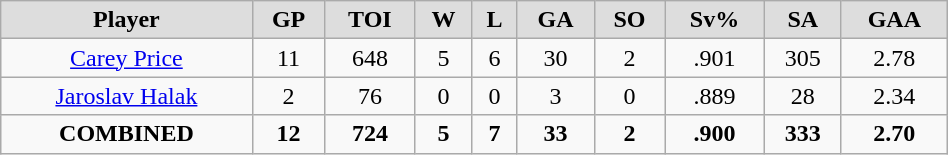<table class="wikitable sortable" style="width:50%;">
<tr style="text-align:center; background:#ddd;">
<td><strong>Player</strong></td>
<td><strong>GP</strong></td>
<td><strong>TOI</strong></td>
<td><strong>W</strong></td>
<td><strong>L</strong></td>
<td><strong>GA</strong></td>
<td><strong>SO</strong></td>
<td><strong>Sv%</strong></td>
<td><strong>SA</strong></td>
<td><strong>GAA</strong></td>
</tr>
<tr style="text-align:center;">
<td><a href='#'>Carey Price</a></td>
<td>11</td>
<td>648</td>
<td>5</td>
<td>6</td>
<td>30</td>
<td>2</td>
<td>.901</td>
<td>305</td>
<td>2.78</td>
</tr>
<tr style="text-align:center;">
<td><a href='#'>Jaroslav Halak</a></td>
<td>2</td>
<td>76</td>
<td>0</td>
<td>0</td>
<td>3</td>
<td>0</td>
<td>.889</td>
<td>28</td>
<td>2.34</td>
</tr>
<tr style="text-align:center;">
<td><strong>COMBINED</strong></td>
<td><strong>12</strong></td>
<td><strong>724</strong></td>
<td><strong>5</strong></td>
<td><strong>7</strong></td>
<td><strong>33</strong></td>
<td><strong>2</strong></td>
<td><strong>.900</strong></td>
<td><strong>333</strong></td>
<td><strong>2.70</strong></td>
</tr>
</table>
